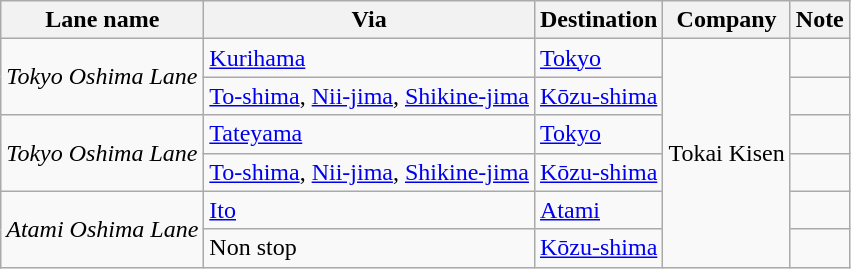<table class="wikitable">
<tr>
<th>Lane name</th>
<th>Via</th>
<th>Destination</th>
<th>Company</th>
<th>Note</th>
</tr>
<tr>
<td rowspan="2"><em>Tokyo Oshima Lane</em></td>
<td><a href='#'>Kurihama</a></td>
<td><a href='#'>Tokyo</a></td>
<td rowspan="6">Tokai Kisen</td>
<td></td>
</tr>
<tr>
<td><a href='#'>To-shima</a>, <a href='#'>Nii-jima</a>, <a href='#'>Shikine-jima</a></td>
<td><a href='#'>Kōzu-shima</a></td>
<td></td>
</tr>
<tr>
<td rowspan="2"><em>Tokyo Oshima Lane</em></td>
<td><a href='#'>Tateyama</a></td>
<td><a href='#'>Tokyo</a></td>
<td></td>
</tr>
<tr>
<td><a href='#'>To-shima</a>, <a href='#'>Nii-jima</a>, <a href='#'>Shikine-jima</a></td>
<td><a href='#'>Kōzu-shima</a></td>
<td></td>
</tr>
<tr>
<td rowspan="2"><em>Atami Oshima Lane</em></td>
<td><a href='#'>Ito</a></td>
<td><a href='#'>Atami</a></td>
<td></td>
</tr>
<tr>
<td>Non stop</td>
<td><a href='#'>Kōzu-shima</a></td>
<td></td>
</tr>
</table>
